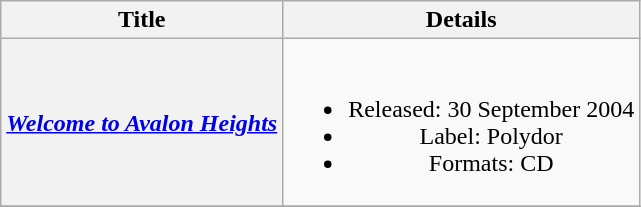<table class="wikitable plainrowheaders" style="text-align:center;">
<tr>
<th scope="col">Title</th>
<th scope="col">Details</th>
</tr>
<tr>
<th scope="row"><em><a href='#'>Welcome to Avalon Heights</a></em></th>
<td><br><ul><li>Released: 30 September 2004</li><li>Label: Polydor</li><li>Formats: CD</li></ul></td>
</tr>
<tr>
</tr>
</table>
